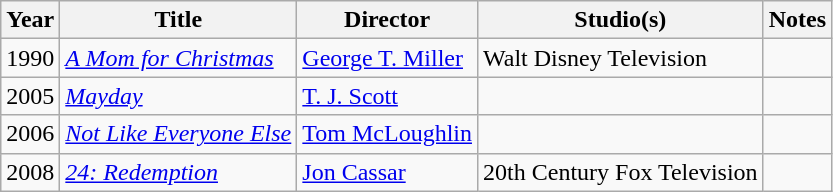<table class="wikitable">
<tr>
<th>Year</th>
<th>Title</th>
<th>Director</th>
<th>Studio(s)</th>
<th>Notes</th>
</tr>
<tr>
<td>1990</td>
<td><em><a href='#'>A Mom for Christmas</a></em></td>
<td><a href='#'>George T. Miller</a></td>
<td>Walt Disney Television</td>
<td></td>
</tr>
<tr>
<td>2005</td>
<td><em><a href='#'>Mayday</a></em></td>
<td><a href='#'>T. J. Scott</a></td>
<td></td>
<td></td>
</tr>
<tr>
<td>2006</td>
<td><em><a href='#'>Not Like Everyone Else</a></em></td>
<td><a href='#'>Tom McLoughlin</a></td>
<td></td>
<td></td>
</tr>
<tr>
<td>2008</td>
<td><em><a href='#'>24: Redemption</a></em></td>
<td><a href='#'>Jon Cassar</a></td>
<td>20th Century Fox Television</td>
<td></td>
</tr>
</table>
